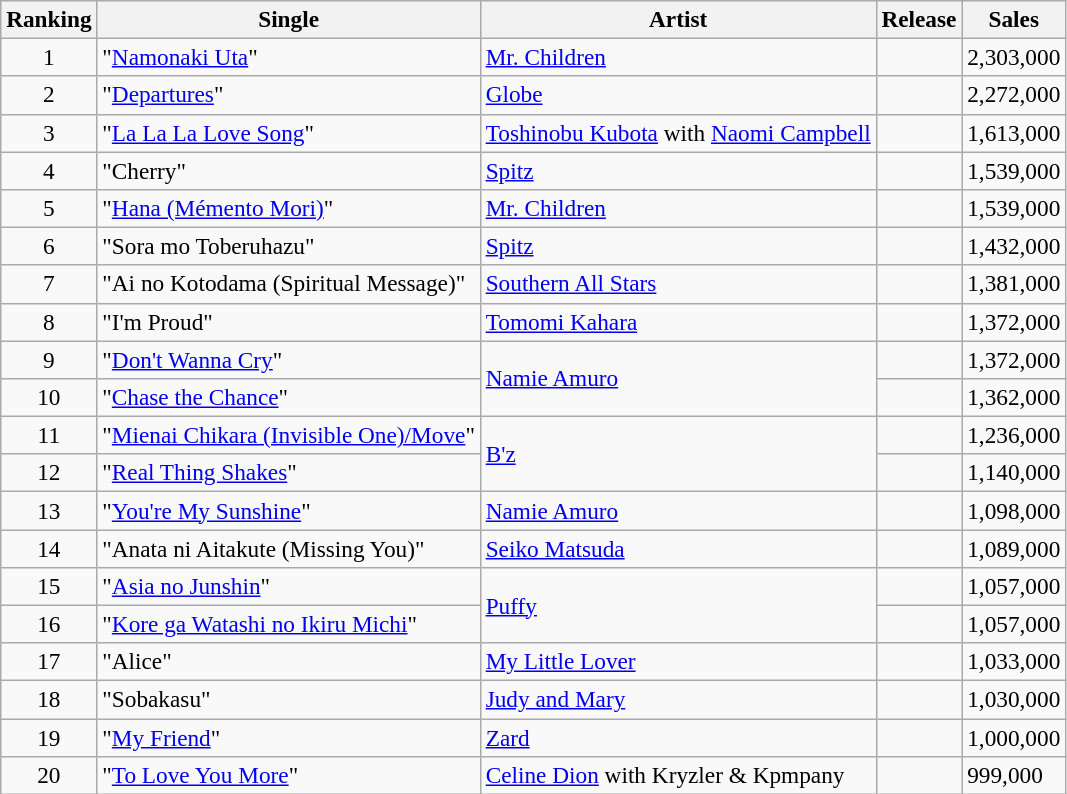<table class="wikitable sortable" style="font-size:97%;">
<tr>
<th>Ranking</th>
<th>Single</th>
<th>Artist</th>
<th>Release</th>
<th>Sales</th>
</tr>
<tr>
<td align="center">1</td>
<td>"<a href='#'>Namonaki Uta</a>"</td>
<td><a href='#'>Mr. Children</a></td>
<td></td>
<td>2,303,000</td>
</tr>
<tr>
<td align="center">2</td>
<td>"<a href='#'>Departures</a>"</td>
<td><a href='#'>Globe</a></td>
<td></td>
<td>2,272,000</td>
</tr>
<tr>
<td align="center">3</td>
<td>"<a href='#'>La La La Love Song</a>"</td>
<td><a href='#'>Toshinobu Kubota</a> with <a href='#'>Naomi Campbell</a></td>
<td></td>
<td>1,613,000</td>
</tr>
<tr>
<td align="center">4</td>
<td>"Cherry"</td>
<td><a href='#'>Spitz</a></td>
<td></td>
<td>1,539,000</td>
</tr>
<tr>
<td align="center">5</td>
<td>"<a href='#'>Hana (Mémento Mori)</a>"</td>
<td><a href='#'>Mr. Children</a></td>
<td></td>
<td>1,539,000</td>
</tr>
<tr>
<td align="center">6</td>
<td>"Sora mo Toberuhazu"</td>
<td><a href='#'>Spitz</a></td>
<td></td>
<td>1,432,000</td>
</tr>
<tr>
<td align="center">7</td>
<td>"Ai no Kotodama (Spiritual Message)"</td>
<td><a href='#'>Southern All Stars</a></td>
<td></td>
<td>1,381,000</td>
</tr>
<tr>
<td align="center">8</td>
<td>"I'm Proud"</td>
<td><a href='#'>Tomomi Kahara</a></td>
<td></td>
<td>1,372,000</td>
</tr>
<tr>
<td align="center">9</td>
<td>"<a href='#'>Don't Wanna Cry</a>"</td>
<td rowspan="2"><a href='#'>Namie Amuro</a></td>
<td></td>
<td>1,372,000</td>
</tr>
<tr>
<td align="center">10</td>
<td>"<a href='#'>Chase the Chance</a>"</td>
<td></td>
<td>1,362,000</td>
</tr>
<tr>
<td align="center">11</td>
<td>"<a href='#'>Mienai Chikara (Invisible One)/Move</a>"</td>
<td rowspan="2"><a href='#'>B'z</a></td>
<td></td>
<td>1,236,000</td>
</tr>
<tr>
<td align="center">12</td>
<td>"<a href='#'>Real Thing Shakes</a>"</td>
<td></td>
<td>1,140,000</td>
</tr>
<tr>
<td align="center">13</td>
<td>"<a href='#'>You're My Sunshine</a>"</td>
<td><a href='#'>Namie Amuro</a></td>
<td></td>
<td>1,098,000</td>
</tr>
<tr>
<td align="center">14</td>
<td>"Anata ni Aitakute (Missing You)"</td>
<td><a href='#'>Seiko Matsuda</a></td>
<td></td>
<td>1,089,000</td>
</tr>
<tr>
<td align="center">15</td>
<td>"<a href='#'>Asia no Junshin</a>"</td>
<td rowspan="2"><a href='#'>Puffy</a></td>
<td></td>
<td>1,057,000</td>
</tr>
<tr>
<td align="center">16</td>
<td>"<a href='#'>Kore ga Watashi no Ikiru Michi</a>"</td>
<td></td>
<td>1,057,000</td>
</tr>
<tr>
<td align="center">17</td>
<td>"Alice"</td>
<td><a href='#'>My Little Lover</a></td>
<td></td>
<td>1,033,000</td>
</tr>
<tr>
<td align="center">18</td>
<td>"Sobakasu"</td>
<td><a href='#'>Judy and Mary</a></td>
<td></td>
<td>1,030,000</td>
</tr>
<tr>
<td align="center">19</td>
<td>"<a href='#'>My Friend</a>"</td>
<td><a href='#'>Zard</a></td>
<td></td>
<td>1,000,000</td>
</tr>
<tr>
<td align="center">20</td>
<td>"<a href='#'>To Love You More</a>"</td>
<td><a href='#'>Celine Dion</a> with Kryzler & Kpmpany</td>
<td></td>
<td>999,000</td>
</tr>
</table>
